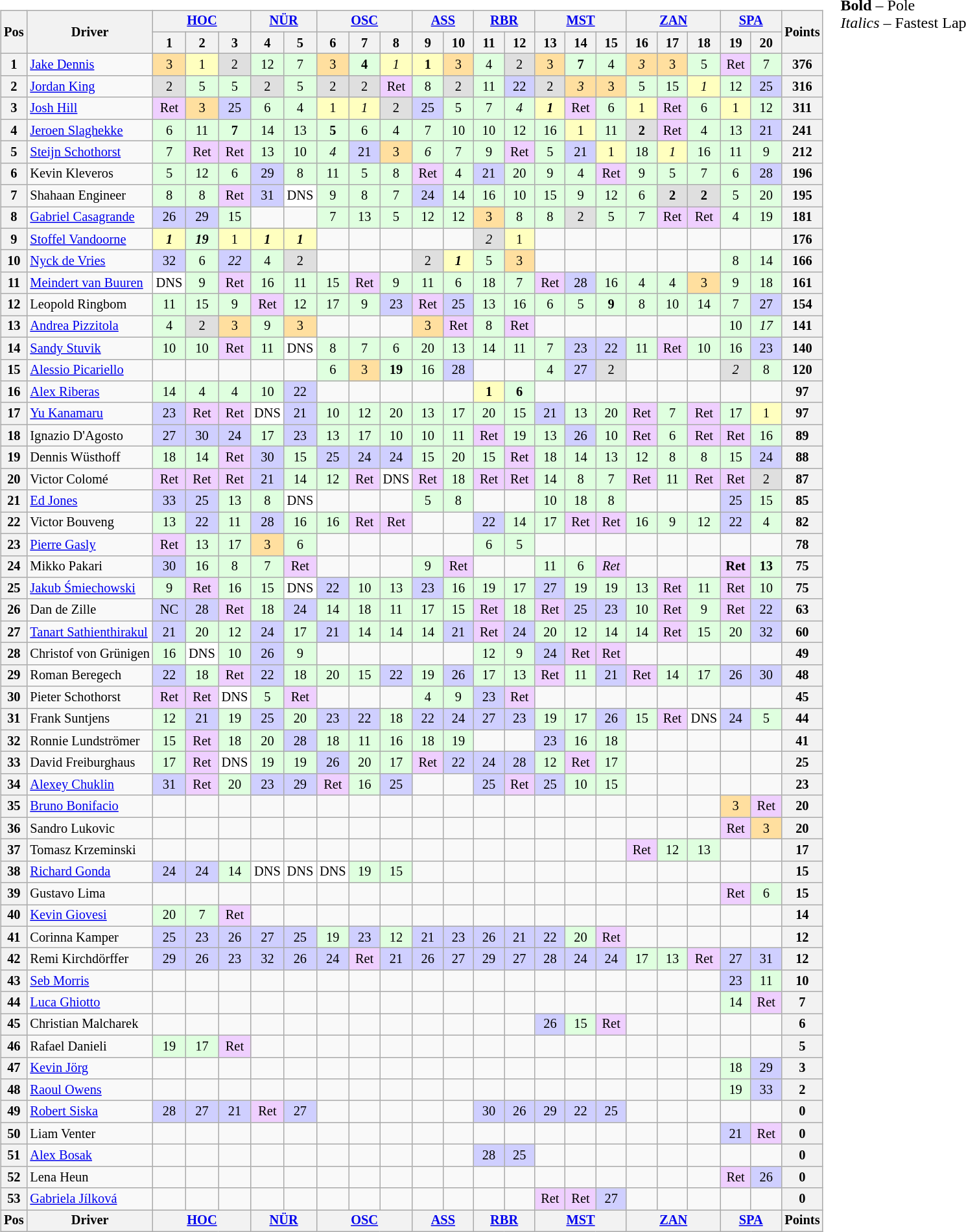<table>
<tr>
<td><br><table class="wikitable" style="font-size:85%; text-align:center">
<tr>
<th rowspan=2>Pos</th>
<th rowspan=2>Driver</th>
<th colspan=3><a href='#'>HOC</a><br></th>
<th colspan=2><a href='#'>NÜR</a><br></th>
<th colspan=3><a href='#'>OSC</a><br></th>
<th colspan=2><a href='#'>ASS</a><br></th>
<th colspan=2><a href='#'>RBR</a><br></th>
<th colspan=3><a href='#'>MST</a><br></th>
<th colspan=3><a href='#'>ZAN</a><br></th>
<th colspan=2><a href='#'>SPA</a><br></th>
<th rowspan=2>Points</th>
</tr>
<tr>
<th width=25>1</th>
<th width=25>2</th>
<th width=25>3</th>
<th width=25>4</th>
<th width=25>5</th>
<th width=25>6</th>
<th width=25>7</th>
<th width=25>8</th>
<th width=25>9</th>
<th width=25>10</th>
<th width=25>11</th>
<th width=25>12</th>
<th width=25>13</th>
<th width=25>14</th>
<th width=25>15</th>
<th width=25>16</th>
<th width=25>17</th>
<th width=25>18</th>
<th width=25>19</th>
<th width=25>20</th>
</tr>
<tr>
<th>1</th>
<td align=left> <a href='#'>Jake Dennis</a></td>
<td style="background:#FFDF9F;">3</td>
<td style="background:#FFFFBF;">1</td>
<td style="background:#DFDFDF;">2</td>
<td style="background:#DFFFDF;">12</td>
<td style="background:#DFFFDF;">7</td>
<td style="background:#FFDF9F;">3</td>
<td style="background:#DFFFDF;"><strong>4</strong></td>
<td style="background:#FFFFBF;"><em>1</em></td>
<td style="background:#FFFFBF;"><strong>1</strong></td>
<td style="background:#FFDF9F;">3</td>
<td style="background:#DFFFDF;">4</td>
<td style="background:#DFDFDF;">2</td>
<td style="background:#FFDF9F;">3</td>
<td style="background:#DFFFDF;"><strong>7</strong></td>
<td style="background:#DFFFDF;">4</td>
<td style="background:#FFDF9F;"><em>3</em></td>
<td style="background:#FFDF9F;">3</td>
<td style="background:#DFFFDF;">5</td>
<td style="background:#EFCFFF;">Ret</td>
<td style="background:#DFFFDF;">7</td>
<th>376</th>
</tr>
<tr>
<th>2</th>
<td align=left> <a href='#'>Jordan King</a></td>
<td style="background:#DFDFDF;">2</td>
<td style="background:#DFFFDF;">5</td>
<td style="background:#DFFFDF;">5</td>
<td style="background:#DFDFDF;">2</td>
<td style="background:#DFFFDF;">5</td>
<td style="background:#DFDFDF;">2</td>
<td style="background:#DFDFDF;">2</td>
<td style="background:#EFCFFF;">Ret</td>
<td style="background:#DFFFDF;">8</td>
<td style="background:#DFDFDF;">2</td>
<td style="background:#DFFFDF;">11</td>
<td style="background:#CFCFFF;">22</td>
<td style="background:#DFDFDF;">2</td>
<td style="background:#FFDF9F;"><em>3</em></td>
<td style="background:#FFDF9F;">3</td>
<td style="background:#DFFFDF;">5</td>
<td style="background:#DFFFDF;">15</td>
<td style="background:#FFFFBF;"><em>1</em></td>
<td style="background:#DFFFDF;">12</td>
<td style="background:#CFCFFF;">25</td>
<th>316</th>
</tr>
<tr>
<th>3</th>
<td align=left> <a href='#'>Josh Hill</a></td>
<td style="background:#EFCFFF;">Ret</td>
<td style="background:#FFDF9F;">3</td>
<td style="background:#CFCFFF;">25</td>
<td style="background:#DFFFDF;">6</td>
<td style="background:#DFFFDF;">4</td>
<td style="background:#FFFFBF;">1</td>
<td style="background:#FFFFBF;"><em>1</em></td>
<td style="background:#DFDFDF;">2</td>
<td style="background:#CFCFFF;">25</td>
<td style="background:#DFFFDF;">5</td>
<td style="background:#DFFFDF;">7</td>
<td style="background:#DFFFDF;"><em>4</em></td>
<td style="background:#FFFFBF;"><strong><em>1</em></strong></td>
<td style="background:#EFCFFF;">Ret</td>
<td style="background:#DFFFDF;">6</td>
<td style="background:#FFFFBF;">1</td>
<td style="background:#EFCFFF;">Ret</td>
<td style="background:#DFFFDF;">6</td>
<td style="background:#FFFFBF;">1</td>
<td style="background:#DFFFDF;">12</td>
<th>311</th>
</tr>
<tr>
<th>4</th>
<td align=left> <a href='#'>Jeroen Slaghekke</a></td>
<td style="background:#DFFFDF;">6</td>
<td style="background:#DFFFDF;">11</td>
<td style="background:#DFFFDF;"><strong>7</strong></td>
<td style="background:#DFFFDF;">14</td>
<td style="background:#DFFFDF;">13</td>
<td style="background:#DFFFDF;"><strong>5</strong></td>
<td style="background:#DFFFDF;">6</td>
<td style="background:#DFFFDF;">4</td>
<td style="background:#DFFFDF;">7</td>
<td style="background:#DFFFDF;">10</td>
<td style="background:#DFFFDF;">10</td>
<td style="background:#DFFFDF;">12</td>
<td style="background:#DFFFDF;">16</td>
<td style="background:#FFFFBF;">1</td>
<td style="background:#DFFFDF;">11</td>
<td style="background:#DFDFDF;"><strong>2</strong></td>
<td style="background:#EFCFFF;">Ret</td>
<td style="background:#DFFFDF;">4</td>
<td style="background:#DFFFDF;">13</td>
<td style="background:#CFCFFF;">21</td>
<th>241</th>
</tr>
<tr>
<th>5</th>
<td align=left> <a href='#'>Steijn Schothorst</a></td>
<td style="background:#DFFFDF;">7</td>
<td style="background:#EFCFFF;">Ret</td>
<td style="background:#EFCFFF;">Ret</td>
<td style="background:#DFFFDF;">13</td>
<td style="background:#DFFFDF;">10</td>
<td style="background:#DFFFDF;"><em>4</em></td>
<td style="background:#CFCFFF;">21</td>
<td style="background:#FFDF9F;">3</td>
<td style="background:#DFFFDF;"><em>6</em></td>
<td style="background:#DFFFDF;">7</td>
<td style="background:#DFFFDF;">9</td>
<td style="background:#EFCFFF;">Ret</td>
<td style="background:#DFFFDF;">5</td>
<td style="background:#CFCFFF;">21</td>
<td style="background:#FFFFBF;">1</td>
<td style="background:#DFFFDF;">18</td>
<td style="background:#FFFFBF;"><em>1</em></td>
<td style="background:#DFFFDF;">16</td>
<td style="background:#DFFFDF;">11</td>
<td style="background:#DFFFDF;">9</td>
<th>212</th>
</tr>
<tr>
<th>6</th>
<td align=left> Kevin Kleveros</td>
<td style="background:#DFFFDF;">5</td>
<td style="background:#DFFFDF;">12</td>
<td style="background:#DFFFDF;">6</td>
<td style="background:#CFCFFF;">29</td>
<td style="background:#DFFFDF;">8</td>
<td style="background:#DFFFDF;">11</td>
<td style="background:#DFFFDF;">5</td>
<td style="background:#DFFFDF;">8</td>
<td style="background:#EFCFFF;">Ret</td>
<td style="background:#DFFFDF;">4</td>
<td style="background:#CFCFFF;">21</td>
<td style="background:#DFFFDF;">20</td>
<td style="background:#DFFFDF;">9</td>
<td style="background:#DFFFDF;">4</td>
<td style="background:#EFCFFF;">Ret</td>
<td style="background:#DFFFDF;">9</td>
<td style="background:#DFFFDF;">5</td>
<td style="background:#DFFFDF;">7</td>
<td style="background:#DFFFDF;">6</td>
<td style="background:#CFCFFF;">28</td>
<th>196</th>
</tr>
<tr>
<th>7</th>
<td align=left> Shahaan Engineer</td>
<td style="background:#DFFFDF;">8</td>
<td style="background:#DFFFDF;">8</td>
<td style="background:#EFCFFF;">Ret</td>
<td style="background:#CFCFFF;">31</td>
<td style="background:#FFFFFF;">DNS</td>
<td style="background:#DFFFDF;">9</td>
<td style="background:#DFFFDF;">8</td>
<td style="background:#DFFFDF;">7</td>
<td style="background:#CFCFFF;">24</td>
<td style="background:#DFFFDF;">14</td>
<td style="background:#DFFFDF;">16</td>
<td style="background:#DFFFDF;">10</td>
<td style="background:#DFFFDF;">15</td>
<td style="background:#DFFFDF;">9</td>
<td style="background:#DFFFDF;">12</td>
<td style="background:#DFFFDF;">6</td>
<td style="background:#DFDFDF;"><strong>2</strong></td>
<td style="background:#DFDFDF;"><strong>2</strong></td>
<td style="background:#DFFFDF;">5</td>
<td style="background:#DFFFDF;">20</td>
<th>195</th>
</tr>
<tr>
<th>8</th>
<td align=left> <a href='#'>Gabriel Casagrande</a></td>
<td style="background:#CFCFFF;">26</td>
<td style="background:#CFCFFF;">29</td>
<td style="background:#DFFFDF;">15</td>
<td></td>
<td></td>
<td style="background:#DFFFDF;">7</td>
<td style="background:#DFFFDF;">13</td>
<td style="background:#DFFFDF;">5</td>
<td style="background:#DFFFDF;">12</td>
<td style="background:#DFFFDF;">12</td>
<td style="background:#FFDF9F;">3</td>
<td style="background:#DFFFDF;">8</td>
<td style="background:#DFFFDF;">8</td>
<td style="background:#DFDFDF;">2</td>
<td style="background:#DFFFDF;">5</td>
<td style="background:#DFFFDF;">7</td>
<td style="background:#EFCFFF;">Ret</td>
<td style="background:#EFCFFF;">Ret</td>
<td style="background:#DFFFDF;">4</td>
<td style="background:#DFFFDF;">19</td>
<th>181</th>
</tr>
<tr>
<th>9</th>
<td align=left> <a href='#'>Stoffel Vandoorne</a></td>
<td style="background:#FFFFBF;"><strong><em>1</em></strong></td>
<td style="background:#DFFFDF;"><strong><em>19</em></strong></td>
<td style="background:#FFFFBF;">1</td>
<td style="background:#FFFFBF;"><strong><em>1</em></strong></td>
<td style="background:#FFFFBF;"><strong><em>1</em></strong></td>
<td></td>
<td></td>
<td></td>
<td></td>
<td></td>
<td style="background:#DFDFDF;"><em>2</em></td>
<td style="background:#FFFFBF;">1</td>
<td></td>
<td></td>
<td></td>
<td></td>
<td></td>
<td></td>
<td></td>
<td></td>
<th>176</th>
</tr>
<tr>
<th>10</th>
<td align=left> <a href='#'>Nyck de Vries</a></td>
<td style="background:#CFCFFF;">32</td>
<td style="background:#DFFFDF;">6</td>
<td style="background:#CFCFFF;"><em>22</em></td>
<td style="background:#DFFFDF;">4</td>
<td style="background:#DFDFDF;">2</td>
<td></td>
<td></td>
<td></td>
<td style="background:#DFDFDF;">2</td>
<td style="background:#FFFFBF;"><strong><em>1</em></strong></td>
<td style="background:#DFFFDF;">5</td>
<td style="background:#FFDF9F;">3</td>
<td></td>
<td></td>
<td></td>
<td></td>
<td></td>
<td></td>
<td style="background:#DFFFDF;">8</td>
<td style="background:#DFFFDF;">14</td>
<th>166</th>
</tr>
<tr>
<th>11</th>
<td align=left> <a href='#'>Meindert van Buuren</a></td>
<td style="background:#FFFFFF;">DNS</td>
<td style="background:#DFFFDF;">9</td>
<td style="background:#EFCFFF;">Ret</td>
<td style="background:#DFFFDF;">16</td>
<td style="background:#DFFFDF;">11</td>
<td style="background:#DFFFDF;">15</td>
<td style="background:#EFCFFF;">Ret</td>
<td style="background:#DFFFDF;">9</td>
<td style="background:#DFFFDF;">11</td>
<td style="background:#DFFFDF;">6</td>
<td style="background:#DFFFDF;">18</td>
<td style="background:#DFFFDF;">7</td>
<td style="background:#EFCFFF;">Ret</td>
<td style="background:#CFCFFF;">28</td>
<td style="background:#DFFFDF;">16</td>
<td style="background:#DFFFDF;">4</td>
<td style="background:#DFFFDF;">4</td>
<td style="background:#FFDF9F;">3</td>
<td style="background:#DFFFDF;">9</td>
<td style="background:#DFFFDF;">18</td>
<th>161</th>
</tr>
<tr>
<th>12</th>
<td align=left> Leopold Ringbom</td>
<td style="background:#DFFFDF;">11</td>
<td style="background:#DFFFDF;">15</td>
<td style="background:#DFFFDF;">9</td>
<td style="background:#EFCFFF;">Ret</td>
<td style="background:#DFFFDF;">12</td>
<td style="background:#DFFFDF;">17</td>
<td style="background:#DFFFDF;">9</td>
<td style="background:#CFCFFF;">23</td>
<td style="background:#EFCFFF;">Ret</td>
<td style="background:#CFCFFF;">25</td>
<td style="background:#DFFFDF;">13</td>
<td style="background:#DFFFDF;">16</td>
<td style="background:#DFFFDF;">6</td>
<td style="background:#DFFFDF;">5</td>
<td style="background:#DFFFDF;"><strong>9</strong></td>
<td style="background:#DFFFDF;">8</td>
<td style="background:#DFFFDF;">10</td>
<td style="background:#DFFFDF;">14</td>
<td style="background:#DFFFDF;">7</td>
<td style="background:#CFCFFF;">27</td>
<th>154</th>
</tr>
<tr>
<th>13</th>
<td align=left> <a href='#'>Andrea Pizzitola</a></td>
<td style="background:#DFFFDF;">4</td>
<td style="background:#DFDFDF;">2</td>
<td style="background:#FFDF9F;">3</td>
<td style="background:#DFFFDF;">9</td>
<td style="background:#FFDF9F;">3</td>
<td></td>
<td></td>
<td></td>
<td style="background:#FFDF9F;">3</td>
<td style="background:#EFCFFF;">Ret</td>
<td style="background:#DFFFDF;">8</td>
<td style="background:#EFCFFF;">Ret</td>
<td></td>
<td></td>
<td></td>
<td></td>
<td></td>
<td></td>
<td style="background:#DFFFDF;">10</td>
<td style="background:#DFFFDF;"><em>17</em></td>
<th>141</th>
</tr>
<tr>
<th>14</th>
<td align=left> <a href='#'>Sandy Stuvik</a></td>
<td style="background:#DFFFDF;">10</td>
<td style="background:#DFFFDF;">10</td>
<td style="background:#EFCFFF;">Ret</td>
<td style="background:#DFFFDF;">11</td>
<td style="background:#FFFFFF;">DNS</td>
<td style="background:#DFFFDF;">8</td>
<td style="background:#DFFFDF;">7</td>
<td style="background:#DFFFDF;">6</td>
<td style="background:#DFFFDF;">20</td>
<td style="background:#DFFFDF;">13</td>
<td style="background:#DFFFDF;">14</td>
<td style="background:#DFFFDF;">11</td>
<td style="background:#DFFFDF;">7</td>
<td style="background:#CFCFFF;">23</td>
<td style="background:#CFCFFF;">22</td>
<td style="background:#DFFFDF;">11</td>
<td style="background:#EFCFFF;">Ret</td>
<td style="background:#DFFFDF;">10</td>
<td style="background:#DFFFDF;">16</td>
<td style="background:#CFCFFF;">23</td>
<th>140</th>
</tr>
<tr>
<th>15</th>
<td align=left> <a href='#'>Alessio Picariello</a></td>
<td></td>
<td></td>
<td></td>
<td></td>
<td></td>
<td style="background:#DFFFDF;">6</td>
<td style="background:#FFDF9F;">3</td>
<td style="background:#DFFFDF;"><strong>19</strong></td>
<td style="background:#DFFFDF;">16</td>
<td style="background:#CFCFFF;">28</td>
<td></td>
<td></td>
<td style="background:#DFFFDF;">4</td>
<td style="background:#CFCFFF;">27</td>
<td style="background:#DFDFDF;">2</td>
<td></td>
<td></td>
<td></td>
<td style="background:#DFDFDF;"><em>2</em></td>
<td style="background:#DFFFDF;">8</td>
<th>120</th>
</tr>
<tr>
<th>16</th>
<td align=left> <a href='#'>Alex Riberas</a></td>
<td style="background:#DFFFDF;">14</td>
<td style="background:#DFFFDF;">4</td>
<td style="background:#DFFFDF;">4</td>
<td style="background:#DFFFDF;">10</td>
<td style="background:#CFCFFF;">22</td>
<td></td>
<td></td>
<td></td>
<td></td>
<td></td>
<td style="background:#FFFFBF;"><strong>1</strong></td>
<td style="background:#DFFFDF;"><strong>6</strong></td>
<td></td>
<td></td>
<td></td>
<td></td>
<td></td>
<td></td>
<td></td>
<td></td>
<th>97</th>
</tr>
<tr>
<th>17</th>
<td align=left> <a href='#'>Yu Kanamaru</a></td>
<td style="background:#CFCFFF;">23</td>
<td style="background:#EFCFFF;">Ret</td>
<td style="background:#EFCFFF;">Ret</td>
<td style="background:#FFFFFF;">DNS</td>
<td style="background:#CFCFFF;">21</td>
<td style="background:#DFFFDF;">10</td>
<td style="background:#DFFFDF;">12</td>
<td style="background:#DFFFDF;">20</td>
<td style="background:#DFFFDF;">13</td>
<td style="background:#DFFFDF;">17</td>
<td style="background:#DFFFDF;">20</td>
<td style="background:#DFFFDF;">15</td>
<td style="background:#CFCFFF;">21</td>
<td style="background:#DFFFDF;">13</td>
<td style="background:#DFFFDF;">20</td>
<td style="background:#EFCFFF;">Ret</td>
<td style="background:#DFFFDF;">7</td>
<td style="background:#EFCFFF;">Ret</td>
<td style="background:#DFFFDF;">17</td>
<td style="background:#FFFFBF;">1</td>
<th>97</th>
</tr>
<tr>
<th>18</th>
<td align=left> Ignazio D'Agosto</td>
<td style="background:#CFCFFF;">27</td>
<td style="background:#CFCFFF;">30</td>
<td style="background:#CFCFFF;">24</td>
<td style="background:#DFFFDF;">17</td>
<td style="background:#CFCFFF;">23</td>
<td style="background:#DFFFDF;">13</td>
<td style="background:#DFFFDF;">17</td>
<td style="background:#DFFFDF;">10</td>
<td style="background:#DFFFDF;">10</td>
<td style="background:#DFFFDF;">11</td>
<td style="background:#EFCFFF;">Ret</td>
<td style="background:#DFFFDF;">19</td>
<td style="background:#DFFFDF;">13</td>
<td style="background:#CFCFFF;">26</td>
<td style="background:#DFFFDF;">10</td>
<td style="background:#EFCFFF;">Ret</td>
<td style="background:#DFFFDF;">6</td>
<td style="background:#EFCFFF;">Ret</td>
<td style="background:#EFCFFF;">Ret</td>
<td style="background:#DFFFDF;">16</td>
<th>89</th>
</tr>
<tr>
<th>19</th>
<td align=left> Dennis Wüsthoff</td>
<td style="background:#DFFFDF;">18</td>
<td style="background:#DFFFDF;">14</td>
<td style="background:#EFCFFF;">Ret</td>
<td style="background:#CFCFFF;">30</td>
<td style="background:#DFFFDF;">15</td>
<td style="background:#CFCFFF;">25</td>
<td style="background:#CFCFFF;">24</td>
<td style="background:#CFCFFF;">24</td>
<td style="background:#DFFFDF;">15</td>
<td style="background:#DFFFDF;">20</td>
<td style="background:#DFFFDF;">15</td>
<td style="background:#EFCFFF;">Ret</td>
<td style="background:#DFFFDF;">18</td>
<td style="background:#DFFFDF;">14</td>
<td style="background:#DFFFDF;">13</td>
<td style="background:#DFFFDF;">12</td>
<td style="background:#DFFFDF;">8</td>
<td style="background:#DFFFDF;">8</td>
<td style="background:#DFFFDF;">15</td>
<td style="background:#CFCFFF;">24</td>
<th>88</th>
</tr>
<tr>
<th>20</th>
<td align=left> Victor Colomé</td>
<td style="background:#EFCFFF;">Ret</td>
<td style="background:#EFCFFF;">Ret</td>
<td style="background:#EFCFFF;">Ret</td>
<td style="background:#CFCFFF;">21</td>
<td style="background:#DFFFDF;">14</td>
<td style="background:#DFFFDF;">12</td>
<td style="background:#EFCFFF;">Ret</td>
<td style="background:#FFFFFF;">DNS</td>
<td style="background:#EFCFFF;">Ret</td>
<td style="background:#DFFFDF;">18</td>
<td style="background:#EFCFFF;">Ret</td>
<td style="background:#EFCFFF;">Ret</td>
<td style="background:#DFFFDF;">14</td>
<td style="background:#DFFFDF;">8</td>
<td style="background:#DFFFDF;">7</td>
<td style="background:#EFCFFF;">Ret</td>
<td style="background:#DFFFDF;">11</td>
<td style="background:#EFCFFF;">Ret</td>
<td style="background:#EFCFFF;">Ret</td>
<td style="background:#DFDFDF;">2</td>
<th>87</th>
</tr>
<tr>
<th>21</th>
<td align=left> <a href='#'>Ed Jones</a></td>
<td style="background:#CFCFFF;">33</td>
<td style="background:#CFCFFF;">25</td>
<td style="background:#DFFFDF;">13</td>
<td style="background:#DFFFDF;">8</td>
<td style="background:#FFFFFF;">DNS</td>
<td></td>
<td></td>
<td></td>
<td style="background:#DFFFDF;">5</td>
<td style="background:#DFFFDF;">8</td>
<td></td>
<td></td>
<td style="background:#DFFFDF;">10</td>
<td style="background:#DFFFDF;">18</td>
<td style="background:#DFFFDF;">8</td>
<td></td>
<td></td>
<td></td>
<td style="background:#CFCFFF;">25</td>
<td style="background:#DFFFDF;">15</td>
<th>85</th>
</tr>
<tr>
<th>22</th>
<td align=left> Victor Bouveng</td>
<td style="background:#DFFFDF;">13</td>
<td style="background:#CFCFFF;">22</td>
<td style="background:#DFFFDF;">11</td>
<td style="background:#CFCFFF;">28</td>
<td style="background:#DFFFDF;">16</td>
<td style="background:#DFFFDF;">16</td>
<td style="background:#EFCFFF;">Ret</td>
<td style="background:#EFCFFF;">Ret</td>
<td></td>
<td></td>
<td style="background:#CFCFFF;">22</td>
<td style="background:#DFFFDF;">14</td>
<td style="background:#DFFFDF;">17</td>
<td style="background:#EFCFFF;">Ret</td>
<td style="background:#EFCFFF;">Ret</td>
<td style="background:#DFFFDF;">16</td>
<td style="background:#DFFFDF;">9</td>
<td style="background:#DFFFDF;">12</td>
<td style="background:#CFCFFF;">22</td>
<td style="background:#DFFFDF;">4</td>
<th>82</th>
</tr>
<tr>
<th>23</th>
<td align=left> <a href='#'>Pierre Gasly</a></td>
<td style="background:#EFCFFF;">Ret</td>
<td style="background:#DFFFDF;">13</td>
<td style="background:#DFFFDF;">17</td>
<td style="background:#FFDF9F;">3</td>
<td style="background:#DFFFDF;">6</td>
<td></td>
<td></td>
<td></td>
<td></td>
<td></td>
<td style="background:#DFFFDF;">6</td>
<td style="background:#DFFFDF;">5</td>
<td></td>
<td></td>
<td></td>
<td></td>
<td></td>
<td></td>
<td></td>
<td></td>
<th>78</th>
</tr>
<tr>
<th>24</th>
<td align=left> Mikko Pakari</td>
<td style="background:#CFCFFF;">30</td>
<td style="background:#DFFFDF;">16</td>
<td style="background:#DFFFDF;">8</td>
<td style="background:#DFFFDF;">7</td>
<td style="background:#EFCFFF;">Ret</td>
<td></td>
<td></td>
<td></td>
<td style="background:#DFFFDF;">9</td>
<td style="background:#EFCFFF;">Ret</td>
<td></td>
<td></td>
<td style="background:#DFFFDF;">11</td>
<td style="background:#DFFFDF;">6</td>
<td style="background:#EFCFFF;"><em>Ret</em></td>
<td></td>
<td></td>
<td></td>
<td style="background:#EFCFFF;"><strong>Ret</strong></td>
<td style="background:#DFFFDF;"><strong>13</strong></td>
<th>75</th>
</tr>
<tr>
<th>25</th>
<td align=left> <a href='#'>Jakub Śmiechowski</a></td>
<td style="background:#DFFFDF;">9</td>
<td style="background:#EFCFFF;">Ret</td>
<td style="background:#DFFFDF;">16</td>
<td style="background:#DFFFDF;">15</td>
<td style="background:#FFFFFF;">DNS</td>
<td style="background:#CFCFFF;">22</td>
<td style="background:#DFFFDF;">10</td>
<td style="background:#DFFFDF;">13</td>
<td style="background:#CFCFFF;">23</td>
<td style="background:#DFFFDF;">16</td>
<td style="background:#DFFFDF;">19</td>
<td style="background:#DFFFDF;">17</td>
<td style="background:#CFCFFF;">27</td>
<td style="background:#DFFFDF;">19</td>
<td style="background:#DFFFDF;">19</td>
<td style="background:#DFFFDF;">13</td>
<td style="background:#EFCFFF;">Ret</td>
<td style="background:#DFFFDF;">11</td>
<td style="background:#EFCFFF;">Ret</td>
<td style="background:#DFFFDF;">10</td>
<th>75</th>
</tr>
<tr>
<th>26</th>
<td align=left> Dan de Zille</td>
<td style="background:#CFCFFF;">NC</td>
<td style="background:#CFCFFF;">28</td>
<td style="background:#EFCFFF;">Ret</td>
<td style="background:#DFFFDF;">18</td>
<td style="background:#CFCFFF;">24</td>
<td style="background:#DFFFDF;">14</td>
<td style="background:#DFFFDF;">18</td>
<td style="background:#DFFFDF;">11</td>
<td style="background:#DFFFDF;">17</td>
<td style="background:#DFFFDF;">15</td>
<td style="background:#EFCFFF;">Ret</td>
<td style="background:#DFFFDF;">18</td>
<td style="background:#EFCFFF;">Ret</td>
<td style="background:#CFCFFF;">25</td>
<td style="background:#CFCFFF;">23</td>
<td style="background:#DFFFDF;">10</td>
<td style="background:#EFCFFF;">Ret</td>
<td style="background:#DFFFDF;">9</td>
<td style="background:#EFCFFF;">Ret</td>
<td style="background:#CFCFFF;">22</td>
<th>63</th>
</tr>
<tr>
<th>27</th>
<td align=left nowrap> <a href='#'>Tanart Sathienthirakul</a></td>
<td style="background:#CFCFFF;">21</td>
<td style="background:#DFFFDF;">20</td>
<td style="background:#DFFFDF;">12</td>
<td style="background:#CFCFFF;">24</td>
<td style="background:#DFFFDF;">17</td>
<td style="background:#CFCFFF;">21</td>
<td style="background:#DFFFDF;">14</td>
<td style="background:#DFFFDF;">14</td>
<td style="background:#DFFFDF;">14</td>
<td style="background:#CFCFFF;">21</td>
<td style="background:#EFCFFF;">Ret</td>
<td style="background:#CFCFFF;">24</td>
<td style="background:#DFFFDF;">20</td>
<td style="background:#DFFFDF;">12</td>
<td style="background:#DFFFDF;">14</td>
<td style="background:#DFFFDF;">14</td>
<td style="background:#EFCFFF;">Ret</td>
<td style="background:#DFFFDF;">15</td>
<td style="background:#DFFFDF;">20</td>
<td style="background:#CFCFFF;">32</td>
<th>60</th>
</tr>
<tr>
<th>28</th>
<td align=left> Christof von Grünigen</td>
<td style="background:#DFFFDF;">16</td>
<td style="background:#FFFFFF;">DNS</td>
<td style="background:#DFFFDF;">10</td>
<td style="background:#CFCFFF;">26</td>
<td style="background:#DFFFDF;">9</td>
<td></td>
<td></td>
<td></td>
<td></td>
<td></td>
<td style="background:#DFFFDF;">12</td>
<td style="background:#DFFFDF;">9</td>
<td style="background:#CFCFFF;">24</td>
<td style="background:#EFCFFF;">Ret</td>
<td style="background:#EFCFFF;">Ret</td>
<td></td>
<td></td>
<td></td>
<td></td>
<td></td>
<th>49</th>
</tr>
<tr>
<th>29</th>
<td align=left> Roman Beregech</td>
<td style="background:#CFCFFF;">22</td>
<td style="background:#DFFFDF;">18</td>
<td style="background:#EFCFFF;">Ret</td>
<td style="background:#CFCFFF;">22</td>
<td style="background:#DFFFDF;">18</td>
<td style="background:#DFFFDF;">20</td>
<td style="background:#DFFFDF;">15</td>
<td style="background:#CFCFFF;">22</td>
<td style="background:#DFFFDF;">19</td>
<td style="background:#CFCFFF;">26</td>
<td style="background:#DFFFDF;">17</td>
<td style="background:#DFFFDF;">13</td>
<td style="background:#EFCFFF;">Ret</td>
<td style="background:#DFFFDF;">11</td>
<td style="background:#CFCFFF;">21</td>
<td style="background:#EFCFFF;">Ret</td>
<td style="background:#DFFFDF;">14</td>
<td style="background:#DFFFDF;">17</td>
<td style="background:#CFCFFF;">26</td>
<td style="background:#CFCFFF;">30</td>
<th>48</th>
</tr>
<tr>
<th>30</th>
<td align=left> Pieter Schothorst</td>
<td style="background:#EFCFFF;">Ret</td>
<td style="background:#EFCFFF;">Ret</td>
<td style="background:#FFFFFF;">DNS</td>
<td style="background:#DFFFDF;">5</td>
<td style="background:#EFCFFF;">Ret</td>
<td></td>
<td></td>
<td></td>
<td style="background:#DFFFDF;">4</td>
<td style="background:#DFFFDF;">9</td>
<td style="background:#CFCFFF;">23</td>
<td style="background:#EFCFFF;">Ret</td>
<td></td>
<td></td>
<td></td>
<td></td>
<td></td>
<td></td>
<td></td>
<td></td>
<th>45</th>
</tr>
<tr>
<th>31</th>
<td align=left> Frank Suntjens</td>
<td style="background:#DFFFDF;">12</td>
<td style="background:#CFCFFF;">21</td>
<td style="background:#DFFFDF;">19</td>
<td style="background:#CFCFFF;">25</td>
<td style="background:#DFFFDF;">20</td>
<td style="background:#CFCFFF;">23</td>
<td style="background:#CFCFFF;">22</td>
<td style="background:#DFFFDF;">18</td>
<td style="background:#CFCFFF;">22</td>
<td style="background:#CFCFFF;">24</td>
<td style="background:#CFCFFF;">27</td>
<td style="background:#CFCFFF;">23</td>
<td style="background:#DFFFDF;">19</td>
<td style="background:#DFFFDF;">17</td>
<td style="background:#CFCFFF;">26</td>
<td style="background:#DFFFDF;">15</td>
<td style="background:#EFCFFF;">Ret</td>
<td style="background:#FFFFFF;">DNS</td>
<td style="background:#CFCFFF;">24</td>
<td style="background:#DFFFDF;">5</td>
<th>44</th>
</tr>
<tr>
<th>32</th>
<td align=left> Ronnie Lundströmer</td>
<td style="background:#DFFFDF;">15</td>
<td style="background:#EFCFFF;">Ret</td>
<td style="background:#DFFFDF;">18</td>
<td style="background:#DFFFDF;">20</td>
<td style="background:#CFCFFF;">28</td>
<td style="background:#DFFFDF;">18</td>
<td style="background:#DFFFDF;">11</td>
<td style="background:#DFFFDF;">16</td>
<td style="background:#DFFFDF;">18</td>
<td style="background:#DFFFDF;">19</td>
<td></td>
<td></td>
<td style="background:#CFCFFF;">23</td>
<td style="background:#DFFFDF;">16</td>
<td style="background:#DFFFDF;">18</td>
<td></td>
<td></td>
<td></td>
<td></td>
<td></td>
<th>41</th>
</tr>
<tr>
<th>33</th>
<td align=left> David Freiburghaus</td>
<td style="background:#DFFFDF;">17</td>
<td style="background:#EFCFFF;">Ret</td>
<td style="background:#FFFFFF;">DNS</td>
<td style="background:#DFFFDF;">19</td>
<td style="background:#DFFFDF;">19</td>
<td style="background:#CFCFFF;">26</td>
<td style="background:#DFFFDF;">20</td>
<td style="background:#DFFFDF;">17</td>
<td style="background:#EFCFFF;">Ret</td>
<td style="background:#CFCFFF;">22</td>
<td style="background:#CFCFFF;">24</td>
<td style="background:#CFCFFF;">28</td>
<td style="background:#DFFFDF;">12</td>
<td style="background:#EFCFFF;">Ret</td>
<td style="background:#DFFFDF;">17</td>
<td></td>
<td></td>
<td></td>
<td></td>
<td></td>
<th>25</th>
</tr>
<tr>
<th>34</th>
<td align=left> <a href='#'>Alexey Chuklin</a></td>
<td style="background:#CFCFFF;">31</td>
<td style="background:#EFCFFF;">Ret</td>
<td style="background:#DFFFDF;">20</td>
<td style="background:#CFCFFF;">23</td>
<td style="background:#CFCFFF;">29</td>
<td style="background:#EFCFFF;">Ret</td>
<td style="background:#DFFFDF;">16</td>
<td style="background:#CFCFFF;">25</td>
<td></td>
<td></td>
<td style="background:#CFCFFF;">25</td>
<td style="background:#EFCFFF;">Ret</td>
<td style="background:#CFCFFF;">25</td>
<td style="background:#DFFFDF;">10</td>
<td style="background:#DFFFDF;">15</td>
<td></td>
<td></td>
<td></td>
<td></td>
<td></td>
<th>23</th>
</tr>
<tr>
<th>35</th>
<td align=left> <a href='#'>Bruno Bonifacio</a></td>
<td></td>
<td></td>
<td></td>
<td></td>
<td></td>
<td></td>
<td></td>
<td></td>
<td></td>
<td></td>
<td></td>
<td></td>
<td></td>
<td></td>
<td></td>
<td></td>
<td></td>
<td></td>
<td style="background:#FFDF9F;">3</td>
<td style="background:#EFCFFF;">Ret</td>
<th>20</th>
</tr>
<tr>
<th>36</th>
<td align=left> Sandro Lukovic</td>
<td></td>
<td></td>
<td></td>
<td></td>
<td></td>
<td></td>
<td></td>
<td></td>
<td></td>
<td></td>
<td></td>
<td></td>
<td></td>
<td></td>
<td></td>
<td></td>
<td></td>
<td></td>
<td style="background:#EFCFFF;">Ret</td>
<td style="background:#FFDF9F;">3</td>
<th>20</th>
</tr>
<tr>
<th>37</th>
<td align=left> Tomasz Krzeminski</td>
<td></td>
<td></td>
<td></td>
<td></td>
<td></td>
<td></td>
<td></td>
<td></td>
<td></td>
<td></td>
<td></td>
<td></td>
<td></td>
<td></td>
<td></td>
<td style="background:#EFCFFF;">Ret</td>
<td style="background:#DFFFDF;">12</td>
<td style="background:#DFFFDF;">13</td>
<td></td>
<td></td>
<th>17</th>
</tr>
<tr>
<th>38</th>
<td align=left> <a href='#'>Richard Gonda</a></td>
<td style="background:#CFCFFF;">24</td>
<td style="background:#CFCFFF;">24</td>
<td style="background:#DFFFDF;">14</td>
<td style="background:#FFFFFF;">DNS</td>
<td style="background:#FFFFFF;">DNS</td>
<td style="background:#FFFFFF;">DNS</td>
<td style="background:#DFFFDF;">19</td>
<td style="background:#DFFFDF;">15</td>
<td></td>
<td></td>
<td></td>
<td></td>
<td></td>
<td></td>
<td></td>
<td></td>
<td></td>
<td></td>
<td></td>
<td></td>
<th>15</th>
</tr>
<tr>
<th>39</th>
<td align=left> Gustavo Lima</td>
<td></td>
<td></td>
<td></td>
<td></td>
<td></td>
<td></td>
<td></td>
<td></td>
<td></td>
<td></td>
<td></td>
<td></td>
<td></td>
<td></td>
<td></td>
<td></td>
<td></td>
<td></td>
<td style="background:#EFCFFF;">Ret</td>
<td style="background:#DFFFDF;">6</td>
<th>15</th>
</tr>
<tr>
<th>40</th>
<td align=left> <a href='#'>Kevin Giovesi</a></td>
<td style="background:#DFFFDF;">20</td>
<td style="background:#DFFFDF;">7</td>
<td style="background:#EFCFFF;">Ret</td>
<td></td>
<td></td>
<td></td>
<td></td>
<td></td>
<td></td>
<td></td>
<td></td>
<td></td>
<td></td>
<td></td>
<td></td>
<td></td>
<td></td>
<td></td>
<td></td>
<td></td>
<th>14</th>
</tr>
<tr>
<th>41</th>
<td align=left> Corinna Kamper</td>
<td style="background:#CFCFFF;">25</td>
<td style="background:#CFCFFF;">23</td>
<td style="background:#CFCFFF;">26</td>
<td style="background:#CFCFFF;">27</td>
<td style="background:#CFCFFF;">25</td>
<td style="background:#DFFFDF;">19</td>
<td style="background:#CFCFFF;">23</td>
<td style="background:#DFFFDF;">12</td>
<td style="background:#CFCFFF;">21</td>
<td style="background:#CFCFFF;">23</td>
<td style="background:#CFCFFF;">26</td>
<td style="background:#CFCFFF;">21</td>
<td style="background:#CFCFFF;">22</td>
<td style="background:#DFFFDF;">20</td>
<td style="background:#EFCFFF;">Ret</td>
<td></td>
<td></td>
<td></td>
<td></td>
<td></td>
<th>12</th>
</tr>
<tr>
<th>42</th>
<td align=left> Remi Kirchdörffer</td>
<td style="background:#CFCFFF;">29</td>
<td style="background:#CFCFFF;">26</td>
<td style="background:#CFCFFF;">23</td>
<td style="background:#CFCFFF;">32</td>
<td style="background:#CFCFFF;">26</td>
<td style="background:#CFCFFF;">24</td>
<td style="background:#EFCFFF;">Ret</td>
<td style="background:#CFCFFF;">21</td>
<td style="background:#CFCFFF;">26</td>
<td style="background:#CFCFFF;">27</td>
<td style="background:#CFCFFF;">29</td>
<td style="background:#CFCFFF;">27</td>
<td style="background:#CFCFFF;">28</td>
<td style="background:#CFCFFF;">24</td>
<td style="background:#CFCFFF;">24</td>
<td style="background:#DFFFDF;">17</td>
<td style="background:#DFFFDF;">13</td>
<td style="background:#EFCFFF;">Ret</td>
<td style="background:#CFCFFF;">27</td>
<td style="background:#CFCFFF;">31</td>
<th>12</th>
</tr>
<tr>
<th>43</th>
<td align=left> <a href='#'>Seb Morris</a></td>
<td></td>
<td></td>
<td></td>
<td></td>
<td></td>
<td></td>
<td></td>
<td></td>
<td></td>
<td></td>
<td></td>
<td></td>
<td></td>
<td></td>
<td></td>
<td></td>
<td></td>
<td></td>
<td style="background:#CFCFFF;">23</td>
<td style="background:#DFFFDF;">11</td>
<th>10</th>
</tr>
<tr>
<th>44</th>
<td align=left> <a href='#'>Luca Ghiotto</a></td>
<td></td>
<td></td>
<td></td>
<td></td>
<td></td>
<td></td>
<td></td>
<td></td>
<td></td>
<td></td>
<td></td>
<td></td>
<td></td>
<td></td>
<td></td>
<td></td>
<td></td>
<td></td>
<td style="background:#DFFFDF;">14</td>
<td style="background:#EFCFFF;">Ret</td>
<th>7</th>
</tr>
<tr>
<th>45</th>
<td align=left> Christian Malcharek</td>
<td></td>
<td></td>
<td></td>
<td></td>
<td></td>
<td></td>
<td></td>
<td></td>
<td></td>
<td></td>
<td></td>
<td></td>
<td style="background:#CFCFFF;">26</td>
<td style="background:#DFFFDF;">15</td>
<td style="background:#EFCFFF;">Ret</td>
<td></td>
<td></td>
<td></td>
<td></td>
<td></td>
<th>6</th>
</tr>
<tr>
<th>46</th>
<td align=left> Rafael Danieli</td>
<td style="background:#DFFFDF;">19</td>
<td style="background:#DFFFDF;">17</td>
<td style="background:#EFCFFF;">Ret</td>
<td></td>
<td></td>
<td></td>
<td></td>
<td></td>
<td></td>
<td></td>
<td></td>
<td></td>
<td></td>
<td></td>
<td></td>
<td></td>
<td></td>
<td></td>
<td></td>
<td></td>
<th>5</th>
</tr>
<tr>
<th>47</th>
<td align=left> <a href='#'>Kevin Jörg</a></td>
<td></td>
<td></td>
<td></td>
<td></td>
<td></td>
<td></td>
<td></td>
<td></td>
<td></td>
<td></td>
<td></td>
<td></td>
<td></td>
<td></td>
<td></td>
<td></td>
<td></td>
<td></td>
<td style="background:#DFFFDF;">18</td>
<td style="background:#CFCFFF;">29</td>
<th>3</th>
</tr>
<tr>
<th>48</th>
<td align=left> <a href='#'>Raoul Owens</a></td>
<td></td>
<td></td>
<td></td>
<td></td>
<td></td>
<td></td>
<td></td>
<td></td>
<td></td>
<td></td>
<td></td>
<td></td>
<td></td>
<td></td>
<td></td>
<td></td>
<td></td>
<td></td>
<td style="background:#DFFFDF;">19</td>
<td style="background:#CFCFFF;">33</td>
<th>2</th>
</tr>
<tr>
<th>49</th>
<td align=left> <a href='#'>Robert Siska</a></td>
<td style="background:#CFCFFF;">28</td>
<td style="background:#CFCFFF;">27</td>
<td style="background:#CFCFFF;">21</td>
<td style="background:#EFCFFF;">Ret</td>
<td style="background:#CFCFFF;">27</td>
<td></td>
<td></td>
<td></td>
<td></td>
<td></td>
<td style="background:#CFCFFF;">30</td>
<td style="background:#CFCFFF;">26</td>
<td style="background:#CFCFFF;">29</td>
<td style="background:#CFCFFF;">22</td>
<td style="background:#CFCFFF;">25</td>
<td></td>
<td></td>
<td></td>
<td></td>
<td></td>
<th>0</th>
</tr>
<tr>
<th>50</th>
<td align=left> Liam Venter</td>
<td></td>
<td></td>
<td></td>
<td></td>
<td></td>
<td></td>
<td></td>
<td></td>
<td></td>
<td></td>
<td></td>
<td></td>
<td></td>
<td></td>
<td></td>
<td></td>
<td></td>
<td></td>
<td style="background:#CFCFFF;">21</td>
<td style="background:#EFCFFF;">Ret</td>
<th>0</th>
</tr>
<tr>
<th>51</th>
<td align=left> <a href='#'>Alex Bosak</a></td>
<td></td>
<td></td>
<td></td>
<td></td>
<td></td>
<td></td>
<td></td>
<td></td>
<td></td>
<td></td>
<td style="background:#CFCFFF;">28</td>
<td style="background:#CFCFFF;">25</td>
<td></td>
<td></td>
<td></td>
<td></td>
<td></td>
<td></td>
<td></td>
<td></td>
<th>0</th>
</tr>
<tr>
<th>52</th>
<td align=left> Lena Heun</td>
<td></td>
<td></td>
<td></td>
<td></td>
<td></td>
<td></td>
<td></td>
<td></td>
<td></td>
<td></td>
<td></td>
<td></td>
<td></td>
<td></td>
<td></td>
<td></td>
<td></td>
<td></td>
<td style="background:#EFCFFF;">Ret</td>
<td style="background:#CFCFFF;">26</td>
<th>0</th>
</tr>
<tr>
<th>53</th>
<td align=left> <a href='#'>Gabriela Jílková</a></td>
<td></td>
<td></td>
<td></td>
<td></td>
<td></td>
<td></td>
<td></td>
<td></td>
<td></td>
<td></td>
<td></td>
<td></td>
<td style="background:#EFCFFF;">Ret</td>
<td style="background:#EFCFFF;">Ret</td>
<td style="background:#CFCFFF;">27</td>
<td></td>
<td></td>
<td></td>
<td></td>
<td></td>
<th>0</th>
</tr>
<tr>
<th>Pos</th>
<th>Driver</th>
<th colspan=3><a href='#'>HOC</a><br></th>
<th colspan=2><a href='#'>NÜR</a><br></th>
<th colspan=3><a href='#'>OSC</a><br></th>
<th colspan=2><a href='#'>ASS</a><br></th>
<th colspan=2><a href='#'>RBR</a><br></th>
<th colspan=3><a href='#'>MST</a><br></th>
<th colspan=3><a href='#'>ZAN</a><br></th>
<th colspan=2><a href='#'>SPA</a><br></th>
<th>Points</th>
</tr>
</table>
</td>
<td valign="top"><br>
<span><strong>Bold</strong> – Pole<br>
<em>Italics</em> – Fastest Lap</span></td>
</tr>
</table>
